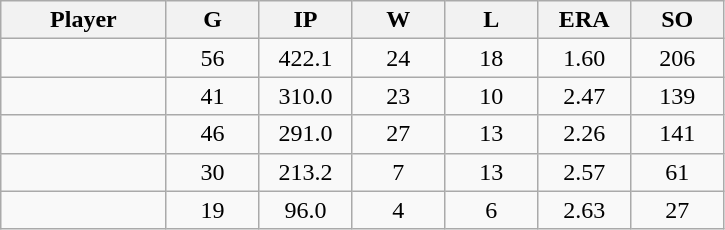<table class="wikitable sortable">
<tr>
<th bgcolor="#DDDDFF" width="16%">Player</th>
<th bgcolor="#DDDDFF" width="9%">G</th>
<th bgcolor="#DDDDFF" width="9%">IP</th>
<th bgcolor="#DDDDFF" width="9%">W</th>
<th bgcolor="#DDDDFF" width="9%">L</th>
<th bgcolor="#DDDDFF" width="9%">ERA</th>
<th bgcolor="#DDDDFF" width="9%">SO</th>
</tr>
<tr align="center">
<td></td>
<td>56</td>
<td>422.1</td>
<td>24</td>
<td>18</td>
<td>1.60</td>
<td>206</td>
</tr>
<tr align="center">
<td></td>
<td>41</td>
<td>310.0</td>
<td>23</td>
<td>10</td>
<td>2.47</td>
<td>139</td>
</tr>
<tr align="center">
<td></td>
<td>46</td>
<td>291.0</td>
<td>27</td>
<td>13</td>
<td>2.26</td>
<td>141</td>
</tr>
<tr align="center">
<td></td>
<td>30</td>
<td>213.2</td>
<td>7</td>
<td>13</td>
<td>2.57</td>
<td>61</td>
</tr>
<tr align="center">
<td></td>
<td>19</td>
<td>96.0</td>
<td>4</td>
<td>6</td>
<td>2.63</td>
<td>27</td>
</tr>
</table>
